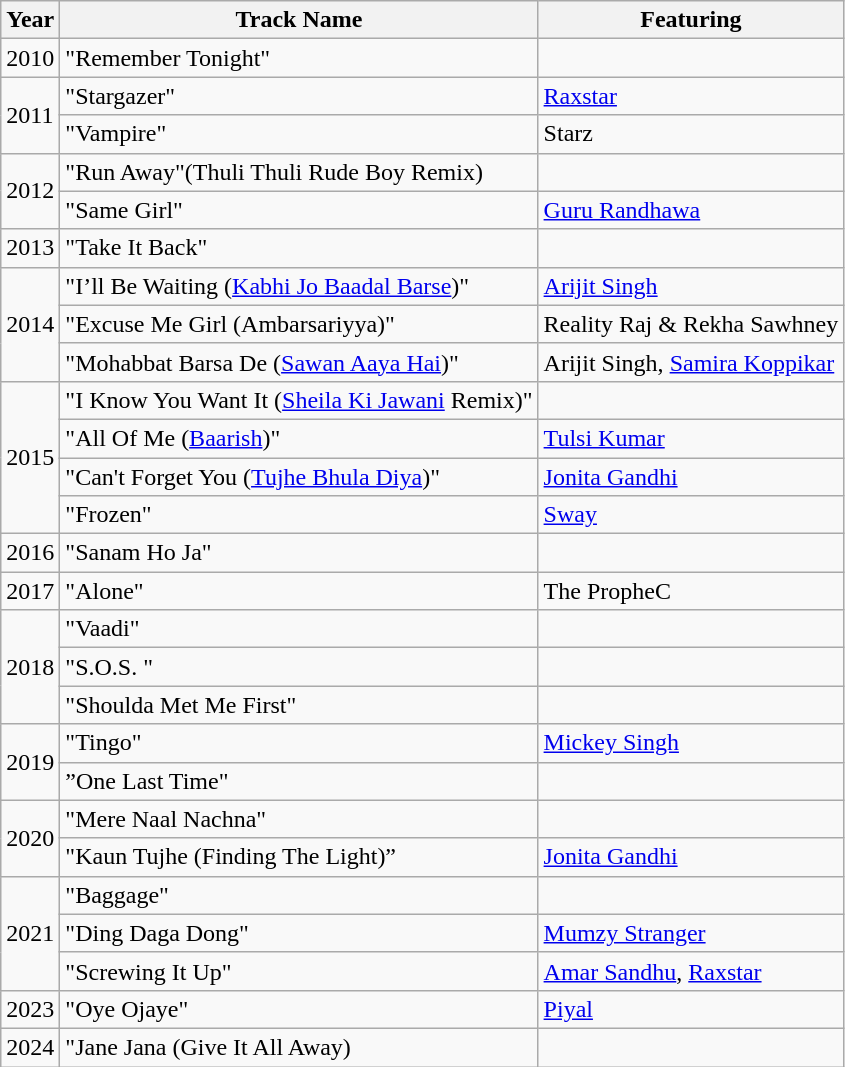<table class="wikitable plainrowheaders">
<tr>
<th scope="col">Year</th>
<th scope="col">Track Name</th>
<th scope="col">Featuring</th>
</tr>
<tr>
<td>2010</td>
<td>"Remember Tonight"</td>
<td></td>
</tr>
<tr>
<td rowspan="2">2011</td>
<td>"Stargazer"</td>
<td><a href='#'>Raxstar</a></td>
</tr>
<tr>
<td>"Vampire"</td>
<td>Starz</td>
</tr>
<tr>
<td rowspan="2">2012</td>
<td>"Run Away"(Thuli Thuli Rude Boy Remix)</td>
<td></td>
</tr>
<tr>
<td>"Same Girl"</td>
<td><a href='#'>Guru Randhawa</a></td>
</tr>
<tr>
<td>2013</td>
<td>"Take It Back"</td>
<td></td>
</tr>
<tr>
<td rowspan="3">2014</td>
<td>"I’ll Be Waiting (<a href='#'>Kabhi Jo Baadal Barse</a>)"</td>
<td><a href='#'>Arijit Singh</a></td>
</tr>
<tr>
<td>"Excuse Me Girl (Ambarsariyya)"</td>
<td>Reality Raj & Rekha Sawhney</td>
</tr>
<tr>
<td>"Mohabbat Barsa De (<a href='#'>Sawan Aaya Hai</a>)"</td>
<td>Arijit Singh, <a href='#'>Samira Koppikar</a></td>
</tr>
<tr>
<td rowspan="4">2015</td>
<td>"I Know You Want It (<a href='#'>Sheila Ki Jawani</a> Remix)"</td>
<td></td>
</tr>
<tr>
<td>"All Of Me (<a href='#'>Baarish</a>)"</td>
<td><a href='#'>Tulsi Kumar</a></td>
</tr>
<tr>
<td>"Can't Forget You (<a href='#'>Tujhe Bhula Diya</a>)"</td>
<td><a href='#'>Jonita Gandhi</a></td>
</tr>
<tr>
<td>"Frozen"</td>
<td><a href='#'>Sway</a></td>
</tr>
<tr>
<td>2016</td>
<td>"Sanam Ho Ja"</td>
<td></td>
</tr>
<tr>
<td>2017</td>
<td>"Alone"</td>
<td>The PropheC</td>
</tr>
<tr>
<td rowspan="3">2018</td>
<td>"Vaadi"</td>
<td></td>
</tr>
<tr>
<td>"S.O.S. "</td>
<td></td>
</tr>
<tr>
<td>"Shoulda Met Me First"</td>
<td></td>
</tr>
<tr>
<td rowspan="2">2019</td>
<td>"Tingo"</td>
<td><a href='#'>Mickey Singh</a></td>
</tr>
<tr>
<td>”One Last Time"</td>
<td></td>
</tr>
<tr>
<td rowspan="2">2020</td>
<td>"Mere Naal Nachna"</td>
<td></td>
</tr>
<tr>
<td>"Kaun Tujhe (Finding The Light)”</td>
<td><a href='#'>Jonita Gandhi</a></td>
</tr>
<tr>
<td rowspan="3">2021</td>
<td>"Baggage"</td>
<td></td>
</tr>
<tr>
<td>"Ding Daga Dong"</td>
<td><a href='#'>Mumzy Stranger</a></td>
</tr>
<tr>
<td>"Screwing It Up"</td>
<td><a href='#'>Amar Sandhu</a>, <a href='#'>Raxstar</a></td>
</tr>
<tr>
<td>2023</td>
<td>"Oye Ojaye"</td>
<td><a href='#'>Piyal</a></td>
</tr>
<tr>
<td>2024</td>
<td>"Jane Jana (Give It All Away)</td>
<td></td>
</tr>
</table>
